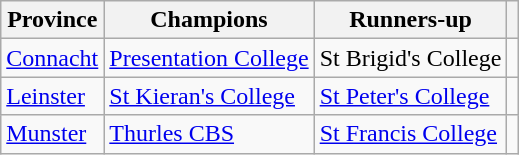<table class="wikitable">
<tr>
<th>Province</th>
<th>Champions</th>
<th>Runners-up</th>
<th></th>
</tr>
<tr>
<td><a href='#'>Connacht</a></td>
<td><a href='#'>Presentation College</a></td>
<td>St Brigid's College</td>
<td></td>
</tr>
<tr>
<td><a href='#'>Leinster</a></td>
<td><a href='#'>St Kieran's College</a></td>
<td><a href='#'>St Peter's College</a></td>
<td></td>
</tr>
<tr>
<td><a href='#'>Munster</a></td>
<td><a href='#'>Thurles CBS</a></td>
<td><a href='#'>St Francis College</a></td>
<td></td>
</tr>
</table>
